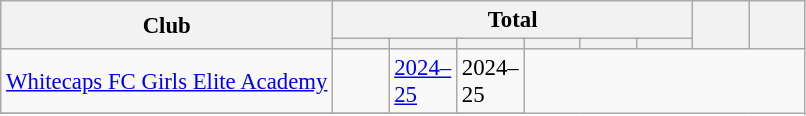<table class="wikitable sortable" style="font-size:95%; text-align: center;">
<tr>
<th rowspan="2">Club</th>
<th style="width:30px;" colspan=6>Total</th>
<th rowspan="2" style="width:2em"></th>
<th rowspan="2" style="width:2em"></th>
</tr>
<tr>
<th style="width:2em"></th>
<th style="width:2em"></th>
<th style="width:2em"></th>
<th style="width:2em"></th>
<th style="width:2em"></th>
<th style="width:2em"></th>
</tr>
<tr>
<td style="text-align: left;"><a href='#'>Whitecaps FC Girls Elite Academy</a></td>
<td 1></td>
<td style="text-align: left;"><a href='#'>2024–25</a></td>
<td style="text-align: left;">2024–25</td>
</tr>
<tr>
</tr>
</table>
